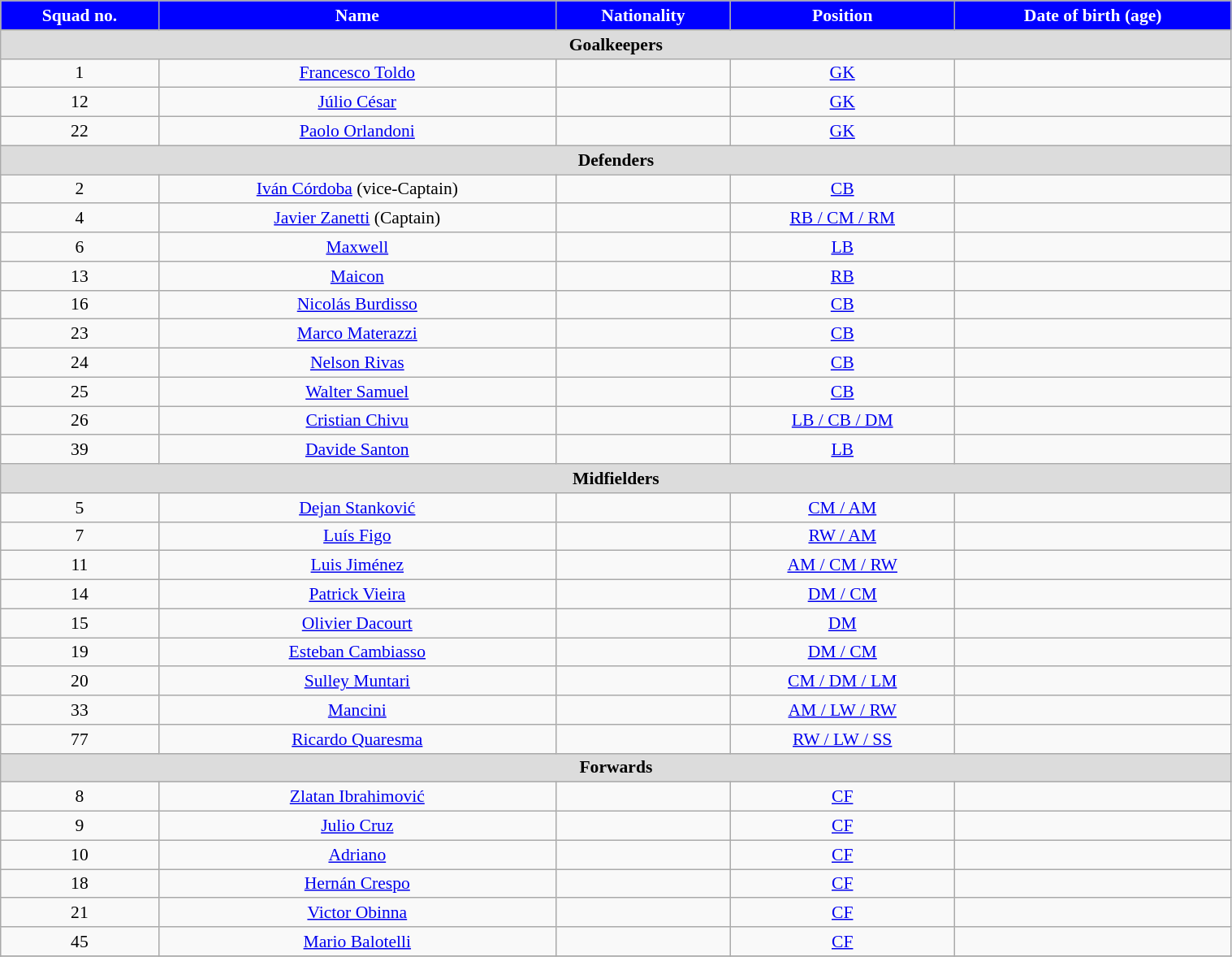<table class="wikitable" style="text-align:center; font-size:90%; width:80%">
<tr>
<th style="background:#0000FF; color:white; text-align:center">Squad no.</th>
<th style="background:#0000FF; color:white; text-align:center">Name</th>
<th style="background:#0000FF; color:white; text-align:center">Nationality</th>
<th style="background:#0000FF; color:white; text-align:center">Position</th>
<th style="background:#0000FF; color:white; text-align:center">Date of birth (age)</th>
</tr>
<tr>
<th colspan="6" style="background:#dcdcdc; color:black; text-align:center">Goalkeepers</th>
</tr>
<tr>
<td>1</td>
<td><a href='#'>Francesco Toldo</a></td>
<td></td>
<td><a href='#'>GK</a></td>
<td></td>
</tr>
<tr>
<td>12</td>
<td><a href='#'>Júlio César</a></td>
<td></td>
<td><a href='#'>GK</a></td>
<td></td>
</tr>
<tr>
<td>22</td>
<td><a href='#'>Paolo Orlandoni</a></td>
<td></td>
<td><a href='#'>GK</a></td>
<td></td>
</tr>
<tr>
<th colspan="6" style="background:#dcdcdc; color:black; text-align:center">Defenders</th>
</tr>
<tr>
<td>2</td>
<td><a href='#'>Iván Córdoba</a> (vice-Captain)</td>
<td></td>
<td><a href='#'>CB</a></td>
<td></td>
</tr>
<tr>
<td>4</td>
<td><a href='#'>Javier Zanetti</a> (Captain)</td>
<td></td>
<td><a href='#'>RB / CM / RM</a></td>
<td></td>
</tr>
<tr>
<td>6</td>
<td><a href='#'>Maxwell</a></td>
<td></td>
<td><a href='#'>LB</a></td>
<td></td>
</tr>
<tr>
<td>13</td>
<td><a href='#'>Maicon</a></td>
<td></td>
<td><a href='#'>RB</a></td>
<td></td>
</tr>
<tr>
<td>16</td>
<td><a href='#'>Nicolás Burdisso</a></td>
<td></td>
<td><a href='#'>CB</a></td>
<td></td>
</tr>
<tr>
<td>23</td>
<td><a href='#'>Marco Materazzi</a></td>
<td></td>
<td><a href='#'>CB</a></td>
<td></td>
</tr>
<tr>
<td>24</td>
<td><a href='#'>Nelson Rivas</a></td>
<td></td>
<td><a href='#'>CB</a></td>
<td></td>
</tr>
<tr>
<td>25</td>
<td><a href='#'>Walter Samuel</a></td>
<td></td>
<td><a href='#'>CB</a></td>
<td></td>
</tr>
<tr>
<td>26</td>
<td><a href='#'>Cristian Chivu</a></td>
<td></td>
<td><a href='#'>LB / CB / DM</a></td>
<td></td>
</tr>
<tr>
<td>39</td>
<td><a href='#'>Davide Santon</a></td>
<td></td>
<td><a href='#'>LB</a></td>
<td></td>
</tr>
<tr>
<th colspan="6" style="background:#dcdcdc; color:black; text-align:center">Midfielders</th>
</tr>
<tr>
<td>5</td>
<td><a href='#'>Dejan Stanković</a></td>
<td></td>
<td><a href='#'>CM / AM</a></td>
<td></td>
</tr>
<tr>
<td>7</td>
<td><a href='#'>Luís Figo</a></td>
<td></td>
<td><a href='#'>RW / AM</a></td>
<td></td>
</tr>
<tr>
<td>11</td>
<td><a href='#'>Luis Jiménez</a></td>
<td></td>
<td><a href='#'>AM / CM / RW</a></td>
<td></td>
</tr>
<tr>
<td>14</td>
<td><a href='#'>Patrick Vieira</a></td>
<td></td>
<td><a href='#'>DM / CM</a></td>
<td></td>
</tr>
<tr>
<td>15</td>
<td><a href='#'>Olivier Dacourt</a></td>
<td></td>
<td><a href='#'>DM</a></td>
<td></td>
</tr>
<tr>
<td>19</td>
<td><a href='#'>Esteban Cambiasso</a></td>
<td></td>
<td><a href='#'>DM / CM</a></td>
<td></td>
</tr>
<tr>
<td>20</td>
<td><a href='#'>Sulley Muntari</a></td>
<td></td>
<td><a href='#'>CM / DM / LM</a></td>
<td></td>
</tr>
<tr>
<td>33</td>
<td><a href='#'>Mancini</a></td>
<td></td>
<td><a href='#'>AM / LW / RW</a></td>
<td></td>
</tr>
<tr>
<td>77</td>
<td><a href='#'>Ricardo Quaresma</a></td>
<td></td>
<td><a href='#'>RW / LW / SS</a></td>
<td></td>
</tr>
<tr>
<th colspan="7" style="background:#dcdcdc; color:black; text-align:center">Forwards</th>
</tr>
<tr>
<td>8</td>
<td><a href='#'>Zlatan Ibrahimović</a></td>
<td></td>
<td><a href='#'>CF</a></td>
<td></td>
</tr>
<tr>
<td>9</td>
<td><a href='#'>Julio Cruz</a></td>
<td></td>
<td><a href='#'>CF</a></td>
<td></td>
</tr>
<tr>
<td>10</td>
<td><a href='#'>Adriano</a></td>
<td></td>
<td><a href='#'>CF</a></td>
<td></td>
</tr>
<tr>
<td>18</td>
<td><a href='#'>Hernán Crespo</a></td>
<td></td>
<td><a href='#'>CF</a></td>
<td></td>
</tr>
<tr>
<td>21</td>
<td><a href='#'>Victor Obinna</a></td>
<td></td>
<td><a href='#'>CF</a></td>
<td></td>
</tr>
<tr>
<td>45</td>
<td><a href='#'>Mario Balotelli</a></td>
<td></td>
<td><a href='#'>CF</a></td>
<td></td>
</tr>
<tr>
</tr>
</table>
